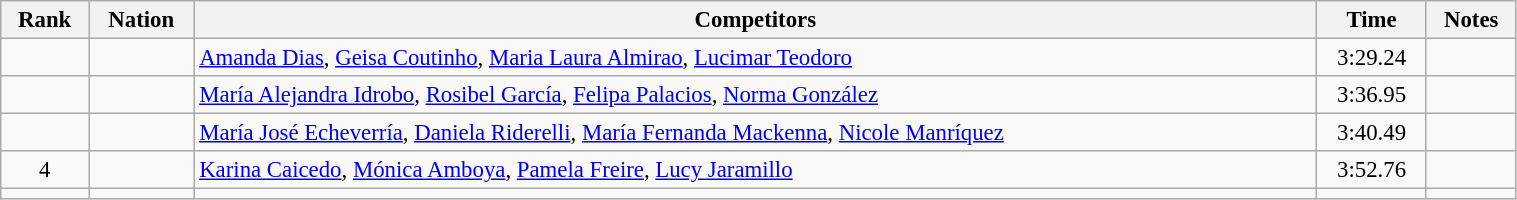<table class="wikitable sortable" width=80% style="text-align:center; font-size:95%">
<tr>
<th>Rank</th>
<th>Nation</th>
<th>Competitors</th>
<th>Time</th>
<th>Notes</th>
</tr>
<tr>
<td></td>
<td align=left></td>
<td align=left><a href='#'>Amanda Dias</a>, <a href='#'>Geisa Coutinho</a>, <a href='#'>Maria Laura Almirao</a>, <a href='#'>Lucimar Teodoro</a></td>
<td>3:29.24</td>
<td></td>
</tr>
<tr>
<td></td>
<td align=left></td>
<td align=left><a href='#'>María Alejandra Idrobo</a>, <a href='#'>Rosibel García</a>, <a href='#'>Felipa Palacios</a>, <a href='#'>Norma González</a></td>
<td>3:36.95</td>
<td></td>
</tr>
<tr>
<td></td>
<td align=left></td>
<td align=left><a href='#'>María José Echeverría</a>, <a href='#'>Daniela Riderelli</a>, <a href='#'>María Fernanda Mackenna</a>, <a href='#'>Nicole Manríquez</a></td>
<td>3:40.49</td>
<td></td>
</tr>
<tr>
<td>4</td>
<td align=left></td>
<td align=left><a href='#'>Karina Caicedo</a>, <a href='#'>Mónica Amboya</a>, <a href='#'>Pamela Freire</a>, <a href='#'>Lucy Jaramillo</a></td>
<td>3:52.76</td>
<td></td>
</tr>
<tr>
<td></td>
<td align=left></td>
<td align=left></td>
<td></td>
<td></td>
</tr>
</table>
